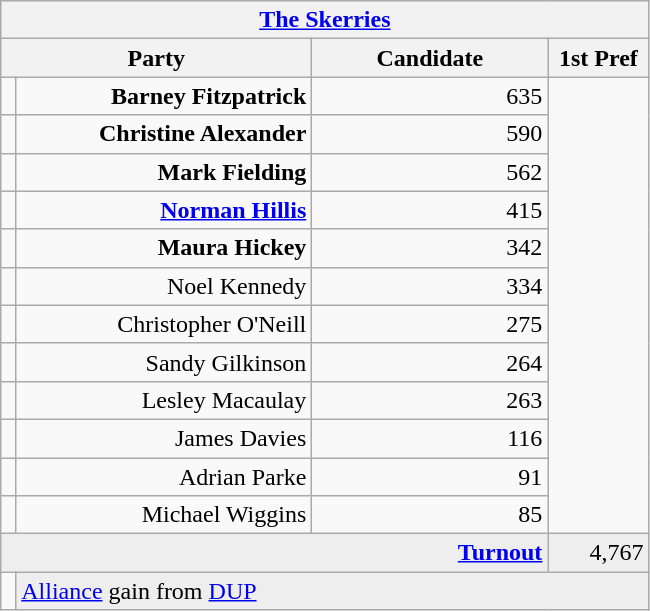<table class="wikitable">
<tr>
<th colspan="4" align="center"><a href='#'>The Skerries</a></th>
</tr>
<tr>
<th colspan="2" align="center" width=200>Party</th>
<th width=150>Candidate</th>
<th width=60>1st Pref</th>
</tr>
<tr>
<td></td>
<td align="right"><strong>Barney Fitzpatrick</strong></td>
<td align="right">635</td>
</tr>
<tr>
<td></td>
<td align="right"><strong>Christine Alexander</strong></td>
<td align="right">590</td>
</tr>
<tr>
<td></td>
<td align="right"><strong>Mark Fielding</strong></td>
<td align="right">562</td>
</tr>
<tr>
<td></td>
<td align="right"><strong><a href='#'>Norman Hillis</a></strong></td>
<td align="right">415</td>
</tr>
<tr>
<td></td>
<td align="right"><strong>Maura Hickey</strong></td>
<td align="right">342</td>
</tr>
<tr>
<td></td>
<td align="right">Noel Kennedy</td>
<td align="right">334</td>
</tr>
<tr>
<td></td>
<td align="right">Christopher O'Neill</td>
<td align="right">275</td>
</tr>
<tr>
<td></td>
<td align="right">Sandy Gilkinson</td>
<td align="right">264</td>
</tr>
<tr>
<td></td>
<td align="right">Lesley Macaulay</td>
<td align="right">263</td>
</tr>
<tr>
<td></td>
<td align="right">James Davies</td>
<td align="right">116</td>
</tr>
<tr>
<td></td>
<td align="right">Adrian Parke</td>
<td align="right">91</td>
</tr>
<tr>
<td></td>
<td align="right">Michael Wiggins</td>
<td align="right">85</td>
</tr>
<tr bgcolor="EEEEEE">
<td colspan=3 align="right"><strong><a href='#'>Turnout</a></strong></td>
<td align="right">4,767</td>
</tr>
<tr>
<td bgcolor=></td>
<td colspan=3 bgcolor="EEEEEE"><a href='#'>Alliance</a> gain from <a href='#'>DUP</a></td>
</tr>
</table>
